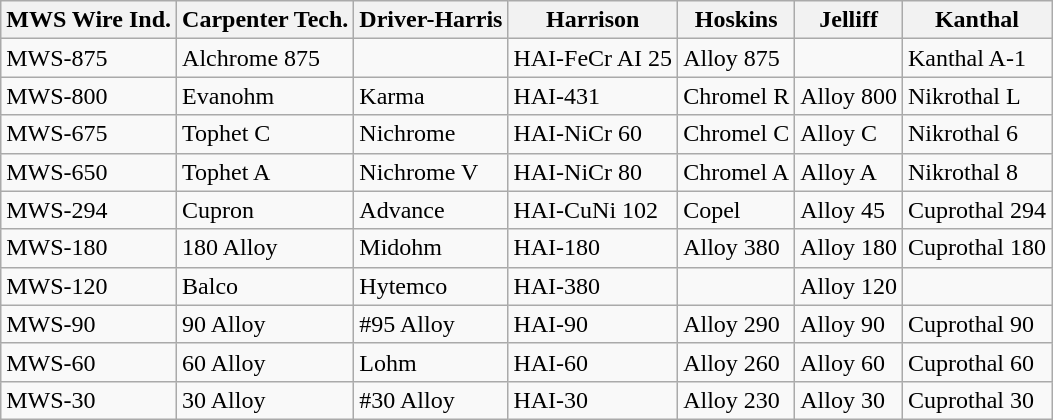<table class="wikitable">
<tr>
<th>MWS Wire Ind.</th>
<th>Carpenter Tech.</th>
<th>Driver-Harris</th>
<th>Harrison</th>
<th>Hoskins</th>
<th>Jelliff</th>
<th>Kanthal</th>
</tr>
<tr>
<td>MWS-875</td>
<td>Alchrome 875</td>
<td></td>
<td>HAI-FeCr AI 25</td>
<td>Alloy 875</td>
<td></td>
<td>Kanthal A-1</td>
</tr>
<tr>
<td>MWS-800</td>
<td>Evanohm</td>
<td>Karma</td>
<td>HAI-431</td>
<td>Chromel R</td>
<td>Alloy 800</td>
<td>Nikrothal L</td>
</tr>
<tr>
<td>MWS-675</td>
<td>Tophet C</td>
<td>Nichrome</td>
<td>HAI-NiCr 60</td>
<td>Chromel C</td>
<td>Alloy C</td>
<td>Nikrothal 6</td>
</tr>
<tr>
<td>MWS-650</td>
<td>Tophet A</td>
<td>Nichrome V</td>
<td>HAI-NiCr 80</td>
<td>Chromel A</td>
<td>Alloy A</td>
<td>Nikrothal 8</td>
</tr>
<tr>
<td>MWS-294</td>
<td>Cupron</td>
<td>Advance</td>
<td>HAI-CuNi 102</td>
<td>Copel</td>
<td>Alloy 45</td>
<td>Cuprothal 294</td>
</tr>
<tr>
<td>MWS-180</td>
<td>180 Alloy</td>
<td>Midohm</td>
<td>HAI-180</td>
<td>Alloy 380</td>
<td>Alloy 180</td>
<td>Cuprothal 180</td>
</tr>
<tr>
<td>MWS-120</td>
<td>Balco</td>
<td>Hytemco</td>
<td>HAI-380</td>
<td></td>
<td>Alloy 120</td>
<td></td>
</tr>
<tr>
<td>MWS-90</td>
<td>90 Alloy</td>
<td>#95 Alloy</td>
<td>HAI-90</td>
<td>Alloy 290</td>
<td>Alloy 90</td>
<td>Cuprothal 90</td>
</tr>
<tr>
<td>MWS-60</td>
<td>60 Alloy</td>
<td>Lohm</td>
<td>HAI-60</td>
<td>Alloy 260</td>
<td>Alloy 60</td>
<td>Cuprothal 60</td>
</tr>
<tr>
<td>MWS-30</td>
<td>30 Alloy</td>
<td>#30 Alloy</td>
<td>HAI-30</td>
<td>Alloy 230</td>
<td>Alloy 30</td>
<td>Cuprothal 30</td>
</tr>
</table>
